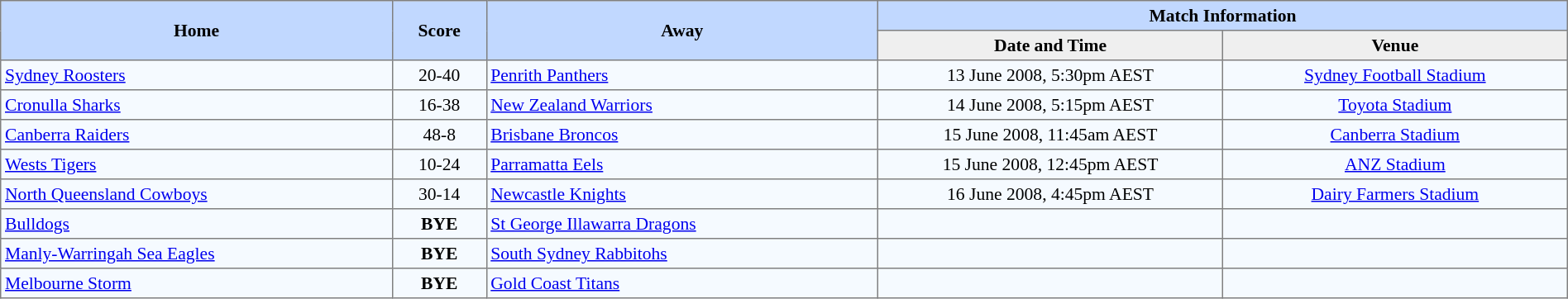<table border=1 style="border-collapse:collapse; font-size:90%;" cellpadding=3 cellspacing=0 width=100%>
<tr bgcolor=#C1D8FF>
<th rowspan=2 width=25%>Home</th>
<th rowspan=2 width=6%>Score</th>
<th rowspan=2 width=25%>Away</th>
<th colspan=6>Match Information</th>
</tr>
<tr bgcolor=#EFEFEF>
<th width=22%>Date and Time</th>
<th width=22%>Venue</th>
</tr>
<tr align=center bgcolor=#F5FAFF>
<td align=left> <a href='#'>Sydney Roosters</a></td>
<td>20-40</td>
<td align=left> <a href='#'>Penrith Panthers</a></td>
<td>13 June 2008, 5:30pm AEST</td>
<td><a href='#'>Sydney Football Stadium</a></td>
</tr>
<tr align=center bgcolor=#F5FAFF>
<td align=left> <a href='#'>Cronulla Sharks</a></td>
<td>16-38</td>
<td align=left> <a href='#'>New Zealand Warriors</a></td>
<td>14 June 2008, 5:15pm AEST</td>
<td><a href='#'>Toyota Stadium</a></td>
</tr>
<tr align=center bgcolor=#F5FAFF>
<td align=left> <a href='#'>Canberra Raiders</a></td>
<td>48-8</td>
<td align=left> <a href='#'>Brisbane Broncos</a></td>
<td>15 June 2008, 11:45am AEST</td>
<td><a href='#'>Canberra Stadium</a></td>
</tr>
<tr align=center bgcolor=#F5FAFF>
<td align=left> <a href='#'>Wests Tigers</a></td>
<td>10-24</td>
<td align=left> <a href='#'>Parramatta Eels</a></td>
<td>15 June 2008, 12:45pm AEST</td>
<td><a href='#'>ANZ Stadium</a></td>
</tr>
<tr align=center bgcolor=#F5FAFF>
<td align=left> <a href='#'>North Queensland Cowboys</a></td>
<td>30-14</td>
<td align=left> <a href='#'>Newcastle Knights</a></td>
<td>16 June 2008, 4:45pm AEST</td>
<td><a href='#'>Dairy Farmers Stadium</a></td>
</tr>
<tr align=center bgcolor=#F5FAFF>
<td align=left> <a href='#'>Bulldogs</a></td>
<td><strong>BYE</strong></td>
<td align=left> <a href='#'>St George Illawarra Dragons</a></td>
<td></td>
<td></td>
</tr>
<tr align=center bgcolor=#F5FAFF>
<td align=left> <a href='#'>Manly-Warringah Sea Eagles</a></td>
<td><strong>BYE</strong></td>
<td align=left> <a href='#'>South Sydney Rabbitohs</a></td>
<td></td>
<td></td>
</tr>
<tr align=center bgcolor=#F5FAFF>
<td align=left> <a href='#'>Melbourne Storm</a></td>
<td><strong>BYE</strong></td>
<td align=left> <a href='#'>Gold Coast Titans</a></td>
<td></td>
<td></td>
</tr>
</table>
